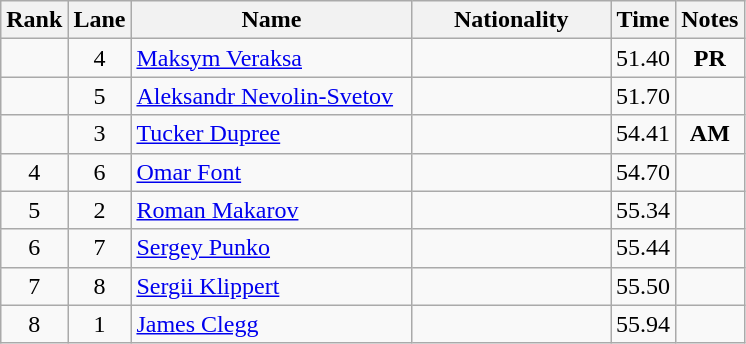<table class="wikitable sortable" style="text-align:center">
<tr>
<th>Rank</th>
<th>Lane</th>
<th style="width:180px">Name</th>
<th style="width:125px">Nationality</th>
<th>Time</th>
<th>Notes</th>
</tr>
<tr>
<td></td>
<td>4</td>
<td style="text-align:left;"><a href='#'>Maksym Veraksa</a></td>
<td style="text-align:left;"></td>
<td>51.40</td>
<td><strong>PR</strong></td>
</tr>
<tr>
<td></td>
<td>5</td>
<td style="text-align:left;"><a href='#'>Aleksandr Nevolin-Svetov</a></td>
<td style="text-align:left;"></td>
<td>51.70</td>
<td></td>
</tr>
<tr>
<td></td>
<td>3</td>
<td style="text-align:left;"><a href='#'>Tucker Dupree</a></td>
<td style="text-align:left;"></td>
<td>54.41</td>
<td><strong>AM</strong></td>
</tr>
<tr>
<td>4</td>
<td>6</td>
<td style="text-align:left;"><a href='#'>Omar Font</a></td>
<td style="text-align:left;"></td>
<td>54.70</td>
<td></td>
</tr>
<tr>
<td>5</td>
<td>2</td>
<td style="text-align:left;"><a href='#'>Roman Makarov</a></td>
<td style="text-align:left;"></td>
<td>55.34</td>
<td></td>
</tr>
<tr>
<td>6</td>
<td>7</td>
<td style="text-align:left;"><a href='#'>Sergey Punko</a></td>
<td style="text-align:left;"></td>
<td>55.44</td>
<td></td>
</tr>
<tr>
<td>7</td>
<td>8</td>
<td style="text-align:left;"><a href='#'>Sergii Klippert</a></td>
<td style="text-align:left;"></td>
<td>55.50</td>
<td></td>
</tr>
<tr>
<td>8</td>
<td>1</td>
<td style="text-align:left;"><a href='#'>James Clegg</a></td>
<td style="text-align:left;"></td>
<td>55.94</td>
<td></td>
</tr>
</table>
